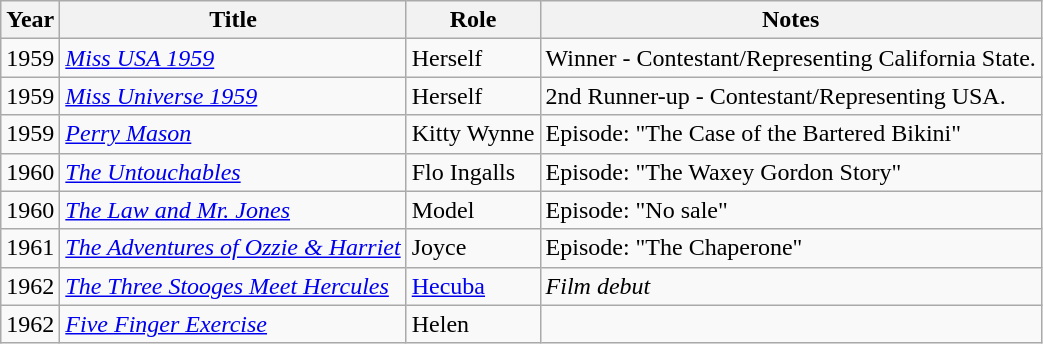<table class="wikitable sortable">
<tr>
<th>Year</th>
<th>Title</th>
<th>Role</th>
<th class="unsortable">Notes</th>
</tr>
<tr>
<td>1959</td>
<td><em><a href='#'>Miss USA 1959</a></em></td>
<td>Herself</td>
<td>Winner - Contestant/Representing California State.</td>
</tr>
<tr>
<td>1959</td>
<td><em><a href='#'>Miss Universe 1959</a></em></td>
<td>Herself</td>
<td>2nd Runner-up - Contestant/Representing USA.</td>
</tr>
<tr>
<td>1959</td>
<td><em><a href='#'>Perry Mason</a></em></td>
<td>Kitty Wynne</td>
<td>Episode: "The Case of the Bartered Bikini"</td>
</tr>
<tr>
<td>1960</td>
<td><em><a href='#'>The Untouchables</a></em></td>
<td>Flo Ingalls</td>
<td>Episode: "The Waxey Gordon Story"</td>
</tr>
<tr>
<td>1960</td>
<td><em><a href='#'>The Law and Mr. Jones</a></em></td>
<td>Model</td>
<td>Episode: "No sale"</td>
</tr>
<tr>
<td>1961</td>
<td><em><a href='#'>The Adventures of Ozzie & Harriet</a></em></td>
<td>Joyce</td>
<td>Episode: "The Chaperone"</td>
</tr>
<tr>
<td>1962</td>
<td><em><a href='#'>The Three Stooges Meet Hercules</a></em></td>
<td><a href='#'>Hecuba</a></td>
<td><em>Film debut</em></td>
</tr>
<tr>
<td>1962</td>
<td><em><a href='#'>Five Finger Exercise </a></em></td>
<td>Helen</td>
<td></td>
</tr>
</table>
